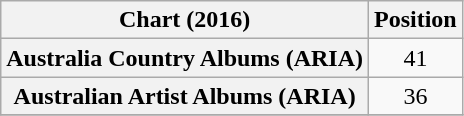<table class="wikitable sortable plainrowheaders" style="text-align:center">
<tr>
<th scope="col">Chart (2016)</th>
<th scope="col">Position</th>
</tr>
<tr>
<th scope="row">Australia Country Albums (ARIA) </th>
<td>41</td>
</tr>
<tr>
<th scope="row">Australian Artist Albums (ARIA) </th>
<td>36</td>
</tr>
<tr>
</tr>
</table>
